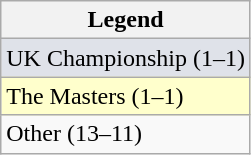<table class="wikitable">
<tr>
<th>Legend</th>
</tr>
<tr style="background:#dfe2e9;">
<td>UK Championship (1–1) </td>
</tr>
<tr style="background:#ffc;">
<td>The Masters (1–1)</td>
</tr>
<tr>
<td>Other (13–11)</td>
</tr>
</table>
